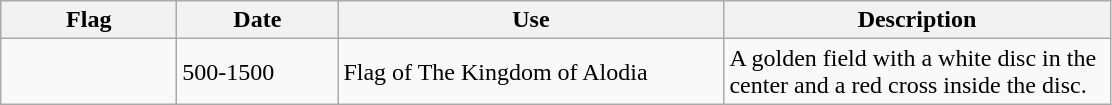<table class="wikitable">
<tr>
<th style="width:110px;">Flag</th>
<th style="width:100px;">Date</th>
<th style="width:250px;">Use</th>
<th style="width:250px;">Description</th>
</tr>
<tr>
<td></td>
<td>500-1500</td>
<td>Flag of The Kingdom of Alodia</td>
<td>A golden field with a white disc in the center and a red cross inside the disc.</td>
</tr>
</table>
